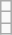<table class="wikitable">
<tr>
<td></td>
</tr>
<tr>
<td></td>
</tr>
<tr>
<td></td>
</tr>
</table>
